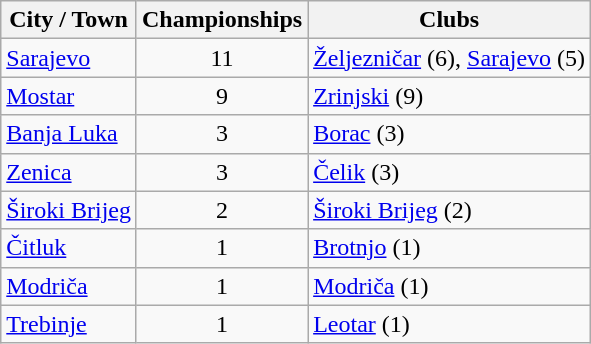<table class="wikitable">
<tr>
<th>City / Town</th>
<th>Championships</th>
<th>Clubs</th>
</tr>
<tr>
<td><a href='#'>Sarajevo</a></td>
<td align="center">11</td>
<td><a href='#'>Željezničar</a> (6), <a href='#'>Sarajevo</a> (5)</td>
</tr>
<tr>
<td><a href='#'>Mostar</a></td>
<td align="center">9</td>
<td><a href='#'>Zrinjski</a> (9)</td>
</tr>
<tr>
<td><a href='#'>Banja Luka</a></td>
<td align="center">3</td>
<td><a href='#'>Borac</a> (3)</td>
</tr>
<tr>
<td><a href='#'>Zenica</a></td>
<td align="center">3</td>
<td><a href='#'>Čelik</a> (3)</td>
</tr>
<tr>
<td><a href='#'>Široki Brijeg</a></td>
<td align="center">2</td>
<td><a href='#'>Široki Brijeg</a> (2)</td>
</tr>
<tr>
<td><a href='#'>Čitluk</a></td>
<td align="center">1</td>
<td><a href='#'>Brotnjo</a> (1)</td>
</tr>
<tr>
<td><a href='#'>Modriča</a></td>
<td align="center">1</td>
<td><a href='#'>Modriča</a> (1)</td>
</tr>
<tr>
<td><a href='#'>Trebinje</a></td>
<td align="center">1</td>
<td><a href='#'>Leotar</a> (1)</td>
</tr>
</table>
